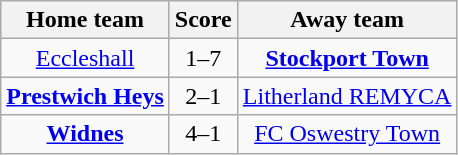<table class="wikitable" style="text-align: center">
<tr>
<th>Home team</th>
<th>Score</th>
<th>Away team</th>
</tr>
<tr>
<td><a href='#'>Eccleshall</a></td>
<td>1–7</td>
<td><strong><a href='#'>Stockport Town</a></strong></td>
</tr>
<tr>
<td><strong><a href='#'>Prestwich Heys</a></strong></td>
<td>2–1</td>
<td><a href='#'>Litherland REMYCA</a></td>
</tr>
<tr>
<td><strong><a href='#'>Widnes</a></strong></td>
<td>4–1</td>
<td><a href='#'>FC Oswestry Town</a></td>
</tr>
</table>
